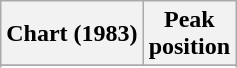<table class="wikitable sortable plainrowheaders" style="text-align:center">
<tr>
<th scope="col">Chart (1983)</th>
<th scope="col">Peak<br>position</th>
</tr>
<tr>
</tr>
<tr>
</tr>
</table>
